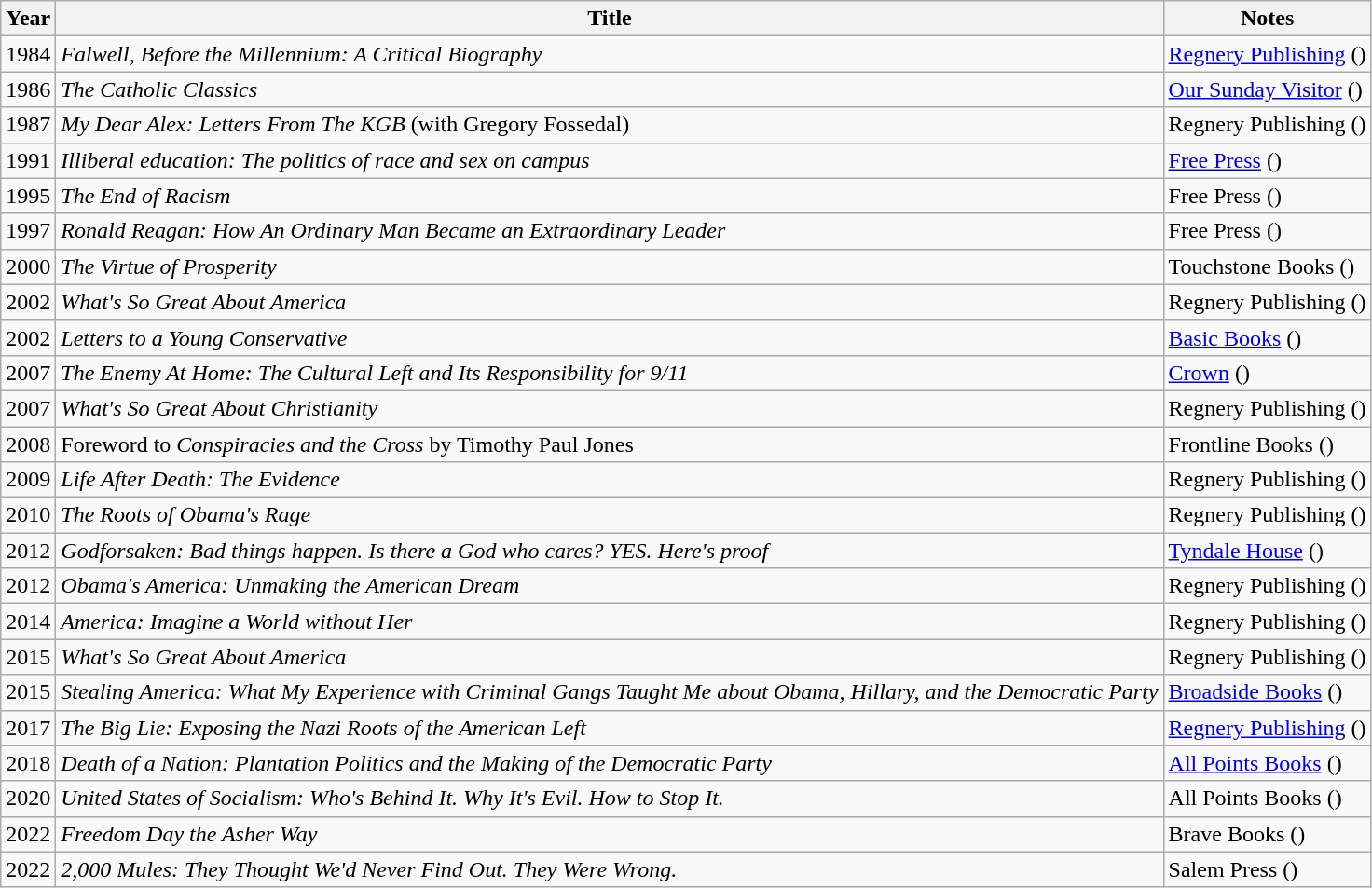<table class="wikitable sortable">
<tr>
<th>Year</th>
<th>Title</th>
<th>Notes</th>
</tr>
<tr>
<td>1984</td>
<td><em>Falwell, Before the Millennium: A Critical Biography</em></td>
<td><a href='#'>Regnery Publishing</a> ()</td>
</tr>
<tr>
<td>1986</td>
<td><em>The Catholic Classics</em></td>
<td><a href='#'>Our Sunday Visitor</a> ()</td>
</tr>
<tr>
<td>1987</td>
<td><em>My Dear Alex: Letters From The KGB</em> (with Gregory Fossedal)</td>
<td>Regnery Publishing ()</td>
</tr>
<tr>
<td>1991</td>
<td><em>Illiberal education: The politics of race and sex on campus</em></td>
<td><a href='#'>Free Press</a> ()</td>
</tr>
<tr>
<td>1995</td>
<td><em>The End of Racism</em></td>
<td>Free Press ()</td>
</tr>
<tr>
<td>1997</td>
<td><em>Ronald Reagan: How An Ordinary Man Became an Extraordinary Leader</em></td>
<td>Free Press ()</td>
</tr>
<tr>
<td>2000</td>
<td><em>The Virtue of Prosperity</em></td>
<td>Touchstone Books ()</td>
</tr>
<tr>
<td>2002</td>
<td><em>What's So Great About America</em></td>
<td>Regnery Publishing ()</td>
</tr>
<tr>
<td>2002</td>
<td><em>Letters to a Young Conservative</em></td>
<td><a href='#'>Basic Books</a> ()</td>
</tr>
<tr>
<td>2007</td>
<td><em>The Enemy At Home: The Cultural Left and Its Responsibility for 9/11</em></td>
<td><a href='#'>Crown</a> ()</td>
</tr>
<tr>
<td>2007</td>
<td><em>What's So Great About Christianity</em></td>
<td>Regnery Publishing ()</td>
</tr>
<tr>
<td>2008</td>
<td>Foreword to <em>Conspiracies and the Cross</em> by Timothy Paul Jones</td>
<td>Frontline Books ()</td>
</tr>
<tr>
<td>2009</td>
<td><em>Life After Death: The Evidence</em></td>
<td>Regnery Publishing ()</td>
</tr>
<tr>
<td>2010</td>
<td><em>The Roots of Obama's Rage</em></td>
<td>Regnery Publishing ()</td>
</tr>
<tr>
<td>2012</td>
<td><em>Godforsaken: Bad things happen. Is there a God who cares? YES. Here's proof</em></td>
<td><a href='#'>Tyndale House</a> ()</td>
</tr>
<tr>
<td>2012</td>
<td><em>Obama's America: Unmaking the American Dream</em></td>
<td>Regnery Publishing ()</td>
</tr>
<tr>
<td>2014</td>
<td><em>America: Imagine a World without Her</em></td>
<td>Regnery Publishing ()</td>
</tr>
<tr>
<td>2015</td>
<td><em>What's So Great About America</em></td>
<td>Regnery Publishing ()</td>
</tr>
<tr>
<td>2015</td>
<td><em>Stealing America: What My Experience with Criminal Gangs Taught Me about Obama, Hillary, and the Democratic Party</em></td>
<td><a href='#'>Broadside Books</a> ()</td>
</tr>
<tr>
<td>2017</td>
<td><em>The Big Lie: Exposing the Nazi Roots of the American Left</em></td>
<td><a href='#'>Regnery Publishing</a> ()</td>
</tr>
<tr>
<td>2018</td>
<td><em>Death of a Nation: Plantation Politics and the Making of the Democratic Party</em></td>
<td><a href='#'>All Points Books</a> ()</td>
</tr>
<tr>
<td>2020</td>
<td><em>United States of Socialism: Who's Behind It. Why It's Evil. How to Stop It.</em></td>
<td>All Points Books ()</td>
</tr>
<tr>
<td>2022</td>
<td><em>Freedom Day the Asher Way</em></td>
<td>Brave Books ()</td>
</tr>
<tr>
<td>2022</td>
<td><em>2,000 Mules: They Thought We'd Never Find Out. They Were Wrong.</em></td>
<td>Salem Press ()</td>
</tr>
</table>
